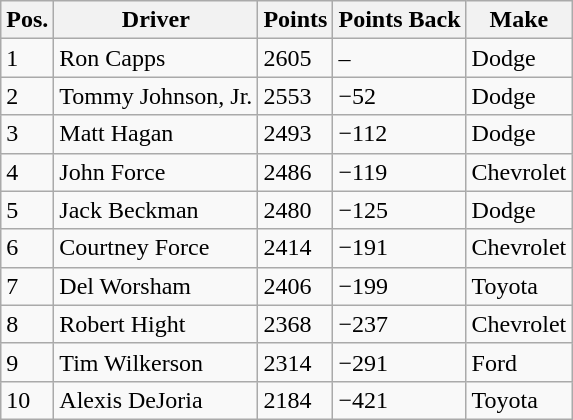<table class="wikitable">
<tr>
<th>Pos.</th>
<th>Driver</th>
<th>Points</th>
<th>Points Back</th>
<th>Make</th>
</tr>
<tr>
<td>1</td>
<td>Ron Capps</td>
<td>2605</td>
<td>–</td>
<td>Dodge</td>
</tr>
<tr>
<td>2</td>
<td>Tommy Johnson, Jr.</td>
<td>2553</td>
<td>−52</td>
<td>Dodge</td>
</tr>
<tr>
<td>3</td>
<td>Matt Hagan</td>
<td>2493</td>
<td>−112</td>
<td>Dodge</td>
</tr>
<tr>
<td>4</td>
<td>John Force</td>
<td>2486</td>
<td>−119</td>
<td>Chevrolet</td>
</tr>
<tr>
<td>5</td>
<td>Jack Beckman</td>
<td>2480</td>
<td>−125</td>
<td>Dodge</td>
</tr>
<tr>
<td>6</td>
<td>Courtney Force</td>
<td>2414</td>
<td>−191</td>
<td>Chevrolet</td>
</tr>
<tr>
<td>7</td>
<td>Del Worsham</td>
<td>2406</td>
<td>−199</td>
<td>Toyota</td>
</tr>
<tr>
<td>8</td>
<td>Robert Hight</td>
<td>2368</td>
<td>−237</td>
<td>Chevrolet</td>
</tr>
<tr>
<td>9</td>
<td>Tim Wilkerson</td>
<td>2314</td>
<td>−291</td>
<td>Ford</td>
</tr>
<tr>
<td>10</td>
<td>Alexis DeJoria</td>
<td>2184</td>
<td>−421</td>
<td>Toyota</td>
</tr>
</table>
